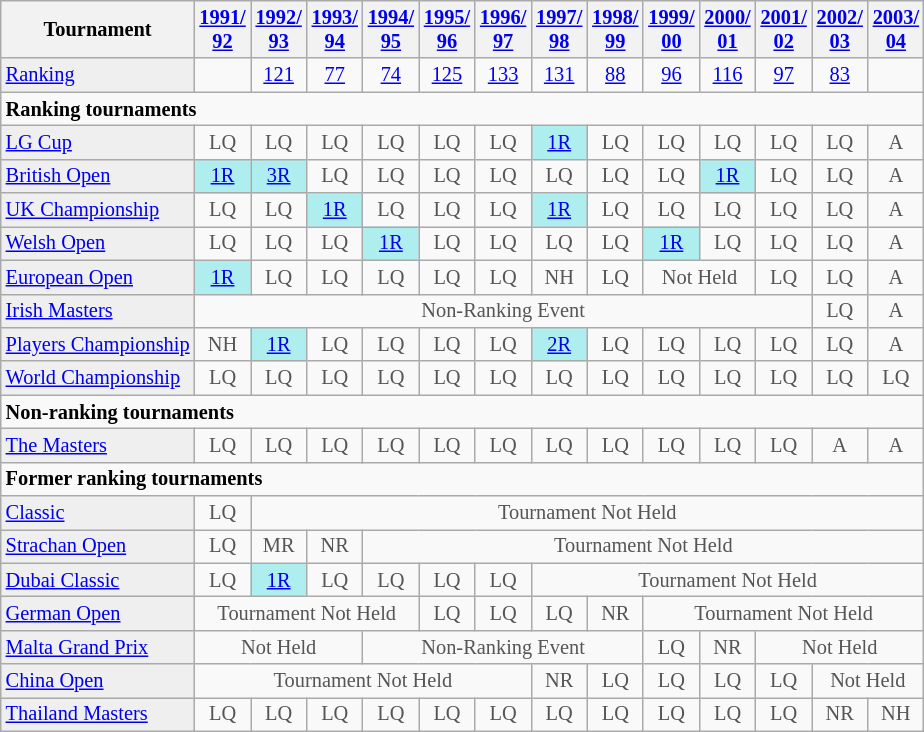<table class="wikitable" style="font-size:85%">
<tr>
<th>Tournament</th>
<th><a href='#'>1991/<br>92</a></th>
<th><a href='#'>1992/<br>93</a></th>
<th><a href='#'>1993/<br>94</a></th>
<th><a href='#'>1994/<br>95</a></th>
<th><a href='#'>1995/<br>96</a></th>
<th><a href='#'>1996/<br>97</a></th>
<th><a href='#'>1997/<br>98</a></th>
<th><a href='#'>1998/<br>99</a></th>
<th><a href='#'>1999/<br>00</a></th>
<th><a href='#'>2000/<br>01</a></th>
<th><a href='#'>2001/<br>02</a></th>
<th><a href='#'>2002/<br>03</a></th>
<th><a href='#'>2003/<br>04</a></th>
</tr>
<tr>
<td style="background:#EFEFEF;"><a href='#'>Ranking</a></td>
<td style="text-align:center;"></td>
<td style="text-align:center;"><a href='#'>121</a></td>
<td style="text-align:center;"><a href='#'>77</a></td>
<td style="text-align:center;"><a href='#'>74</a></td>
<td style="text-align:center;"><a href='#'>125</a></td>
<td style="text-align:center;"><a href='#'>133</a></td>
<td style="text-align:center;"><a href='#'>131</a></td>
<td style="text-align:center;"><a href='#'>88</a></td>
<td style="text-align:center;"><a href='#'>96</a></td>
<td style="text-align:center;"><a href='#'>116</a></td>
<td style="text-align:center;"><a href='#'>97</a></td>
<td style="text-align:center;"><a href='#'>83</a></td>
<td style="text-align:center;"></td>
</tr>
<tr>
<td colspan="31"><strong>Ranking tournaments</strong></td>
</tr>
<tr>
<td style="background:#EFEFEF;"><a href='#'>LG Cup</a></td>
<td style="text-align:center; color:#555555;">LQ</td>
<td style="text-align:center; color:#555555;">LQ</td>
<td style="text-align:center; color:#555555;">LQ</td>
<td style="text-align:center; color:#555555;">LQ</td>
<td style="text-align:center; color:#555555;">LQ</td>
<td style="text-align:center; color:#555555;">LQ</td>
<td style="text-align:center; background:#afeeee;"><a href='#'>1R</a></td>
<td style="text-align:center; color:#555555;">LQ</td>
<td style="text-align:center; color:#555555;">LQ</td>
<td style="text-align:center; color:#555555;">LQ</td>
<td style="text-align:center; color:#555555;">LQ</td>
<td style="text-align:center; color:#555555;">LQ</td>
<td style="text-align:center; color:#555555;">A</td>
</tr>
<tr>
<td style="background:#EFEFEF;"><a href='#'>British Open</a></td>
<td style="text-align:center; background:#afeeee;"><a href='#'>1R</a></td>
<td style="text-align:center; background:#afeeee;"><a href='#'>3R</a></td>
<td style="text-align:center; color:#555555;">LQ</td>
<td style="text-align:center; color:#555555;">LQ</td>
<td style="text-align:center; color:#555555;">LQ</td>
<td style="text-align:center; color:#555555;">LQ</td>
<td style="text-align:center; color:#555555;">LQ</td>
<td style="text-align:center; color:#555555;">LQ</td>
<td style="text-align:center; color:#555555;">LQ</td>
<td style="text-align:center; background:#afeeee;"><a href='#'>1R</a></td>
<td style="text-align:center; color:#555555;">LQ</td>
<td style="text-align:center; color:#555555;">LQ</td>
<td style="text-align:center; color:#555555;">A</td>
</tr>
<tr>
<td style="background:#EFEFEF;"><a href='#'>UK Championship</a></td>
<td style="text-align:center; color:#555555;">LQ</td>
<td style="text-align:center; color:#555555;">LQ</td>
<td style="text-align:center; background:#afeeee;"><a href='#'>1R</a></td>
<td style="text-align:center; color:#555555;">LQ</td>
<td style="text-align:center; color:#555555;">LQ</td>
<td style="text-align:center; color:#555555;">LQ</td>
<td style="text-align:center; background:#afeeee;"><a href='#'>1R</a></td>
<td style="text-align:center; color:#555555;">LQ</td>
<td style="text-align:center; color:#555555;">LQ</td>
<td style="text-align:center; color:#555555;">LQ</td>
<td style="text-align:center; color:#555555;">LQ</td>
<td style="text-align:center; color:#555555;">LQ</td>
<td style="text-align:center; color:#555555;">A</td>
</tr>
<tr>
<td style="background:#EFEFEF;"><a href='#'>Welsh Open</a></td>
<td style="text-align:center; color:#555555;">LQ</td>
<td style="text-align:center; color:#555555;">LQ</td>
<td style="text-align:center; color:#555555;">LQ</td>
<td style="text-align:center; background:#afeeee;"><a href='#'>1R</a></td>
<td style="text-align:center; color:#555555;">LQ</td>
<td style="text-align:center; color:#555555;">LQ</td>
<td style="text-align:center; color:#555555;">LQ</td>
<td style="text-align:center; color:#555555;">LQ</td>
<td style="text-align:center; background:#afeeee;"><a href='#'>1R</a></td>
<td style="text-align:center; color:#555555;">LQ</td>
<td style="text-align:center; color:#555555;">LQ</td>
<td style="text-align:center; color:#555555;">LQ</td>
<td style="text-align:center; color:#555555;">A</td>
</tr>
<tr>
<td style="background:#EFEFEF;"><a href='#'>European Open</a></td>
<td style="text-align:center; background:#afeeee;"><a href='#'>1R</a></td>
<td style="text-align:center; color:#555555;">LQ</td>
<td style="text-align:center; color:#555555;">LQ</td>
<td style="text-align:center; color:#555555;">LQ</td>
<td style="text-align:center; color:#555555;">LQ</td>
<td style="text-align:center; color:#555555;">LQ</td>
<td style="text-align:center; color:#555555;">NH</td>
<td style="text-align:center; color:#555555;">LQ</td>
<td colspan="2" style="text-align:center; color:#555555;">Not Held</td>
<td style="text-align:center; color:#555555;">LQ</td>
<td style="text-align:center; color:#555555;">LQ</td>
<td style="text-align:center; color:#555555;">A</td>
</tr>
<tr>
<td style="background:#EFEFEF;"><a href='#'>Irish Masters</a></td>
<td colspan="11" style="text-align:center; color:#555555;">Non-Ranking Event</td>
<td style="text-align:center; color:#555555;">LQ</td>
<td style="text-align:center; color:#555555;">A</td>
</tr>
<tr>
<td style="background:#EFEFEF;"><a href='#'>Players Championship</a></td>
<td style="text-align:center; color:#555555;">NH</td>
<td style="text-align:center; background:#afeeee;"><a href='#'>1R</a></td>
<td style="text-align:center; color:#555555;">LQ</td>
<td style="text-align:center; color:#555555;">LQ</td>
<td style="text-align:center; color:#555555;">LQ</td>
<td style="text-align:center; color:#555555;">LQ</td>
<td style="text-align:center; background:#afeeee;"><a href='#'>2R</a></td>
<td style="text-align:center; color:#555555;">LQ</td>
<td style="text-align:center; color:#555555;">LQ</td>
<td style="text-align:center; color:#555555;">LQ</td>
<td style="text-align:center; color:#555555;">LQ</td>
<td style="text-align:center; color:#555555;">LQ</td>
<td style="text-align:center; color:#555555;">A</td>
</tr>
<tr>
<td style="background:#EFEFEF;"><a href='#'>World Championship</a></td>
<td style="text-align:center; color:#555555;">LQ</td>
<td style="text-align:center; color:#555555;">LQ</td>
<td style="text-align:center; color:#555555;">LQ</td>
<td style="text-align:center; color:#555555;">LQ</td>
<td style="text-align:center; color:#555555;">LQ</td>
<td style="text-align:center; color:#555555;">LQ</td>
<td style="text-align:center; color:#555555;">LQ</td>
<td style="text-align:center; color:#555555;">LQ</td>
<td style="text-align:center; color:#555555;">LQ</td>
<td style="text-align:center; color:#555555;">LQ</td>
<td style="text-align:center; color:#555555;">LQ</td>
<td style="text-align:center; color:#555555;">LQ</td>
<td style="text-align:center; color:#555555;">LQ</td>
</tr>
<tr>
<td colspan="31"><strong>Non-ranking tournaments</strong></td>
</tr>
<tr>
<td style="background:#EFEFEF;"><a href='#'>The Masters</a></td>
<td style="text-align:center; color:#555555;">LQ</td>
<td style="text-align:center; color:#555555;">LQ</td>
<td style="text-align:center; color:#555555;">LQ</td>
<td style="text-align:center; color:#555555;">LQ</td>
<td style="text-align:center; color:#555555;">LQ</td>
<td style="text-align:center; color:#555555;">LQ</td>
<td style="text-align:center; color:#555555;">LQ</td>
<td style="text-align:center; color:#555555;">LQ</td>
<td style="text-align:center; color:#555555;">LQ</td>
<td style="text-align:center; color:#555555;">LQ</td>
<td style="text-align:center; color:#555555;">LQ</td>
<td style="text-align:center; color:#555555;">A</td>
<td style="text-align:center; color:#555555;">A</td>
</tr>
<tr>
<td colspan="31"><strong>Former ranking tournaments</strong></td>
</tr>
<tr>
<td style="background:#EFEFEF;"><a href='#'>Classic</a></td>
<td style="text-align:center; color:#555555;">LQ</td>
<td align="center" colspan="30" style="color:#555555;">Tournament Not Held</td>
</tr>
<tr>
<td style="background:#EFEFEF;"><a href='#'>Strachan Open</a></td>
<td style="text-align:center; color:#555555;">LQ</td>
<td align="center" style="color:#555555;">MR</td>
<td align="center" style="color:#555555;">NR</td>
<td align="center" colspan="30" style="color:#555555;">Tournament Not Held</td>
</tr>
<tr>
<td style="background:#EFEFEF;"><a href='#'>Dubai Classic</a></td>
<td style="text-align:center; color:#555555;">LQ</td>
<td style="text-align:center; background:#afeeee;"><a href='#'>1R</a></td>
<td style="text-align:center; color:#555555;">LQ</td>
<td style="text-align:center; color:#555555;">LQ</td>
<td style="text-align:center; color:#555555;">LQ</td>
<td style="text-align:center; color:#555555;">LQ</td>
<td colspan="30" style="text-align:center; color:#555555;">Tournament Not Held</td>
</tr>
<tr>
<td style="background:#EFEFEF;"><a href='#'>German Open</a></td>
<td colspan="4" style="text-align:center; color:#555555;">Tournament Not Held</td>
<td style="text-align:center; color:#555555;">LQ</td>
<td style="text-align:center; color:#555555;">LQ</td>
<td style="text-align:center; color:#555555;">LQ</td>
<td style="text-align:center; color:#555555;">NR</td>
<td colspan="30" style="text-align:center; color:#555555;">Tournament Not Held</td>
</tr>
<tr>
<td style="background:#EFEFEF;"><a href='#'>Malta Grand Prix</a></td>
<td colspan="3" style="text-align:center; color:#555555;">Not Held</td>
<td colspan="5" style="text-align:center; color:#555555;">Non-Ranking Event</td>
<td style="text-align:center; color:#555555;">LQ</td>
<td style="text-align:center; color:#555555;">NR</td>
<td colspan="30" style="text-align:center; color:#555555;">Not Held</td>
</tr>
<tr>
<td style="background:#EFEFEF;"><a href='#'>China Open</a></td>
<td colspan="6" style="text-align:center; color:#555555;">Tournament Not Held</td>
<td style="text-align:center; color:#555555;">NR</td>
<td style="text-align:center; color:#555555;">LQ</td>
<td style="text-align:center; color:#555555;">LQ</td>
<td style="text-align:center; color:#555555;">LQ</td>
<td style="text-align:center; color:#555555;">LQ</td>
<td colspan="30" style="text-align:center; color:#555555;">Not Held</td>
</tr>
<tr>
<td style="background:#EFEFEF;"><a href='#'>Thailand Masters</a></td>
<td style="text-align:center; color:#555555;">LQ</td>
<td style="text-align:center; color:#555555;">LQ</td>
<td style="text-align:center; color:#555555;">LQ</td>
<td style="text-align:center; color:#555555;">LQ</td>
<td style="text-align:center; color:#555555;">LQ</td>
<td style="text-align:center; color:#555555;">LQ</td>
<td style="text-align:center; color:#555555;">LQ</td>
<td style="text-align:center; color:#555555;">LQ</td>
<td style="text-align:center; color:#555555;">LQ</td>
<td style="text-align:center; color:#555555;">LQ</td>
<td style="text-align:center; color:#555555;">LQ</td>
<td style="text-align:center; color:#555555;">NR</td>
<td style="text-align:center; color:#555555;">NH</td>
</tr>
</table>
